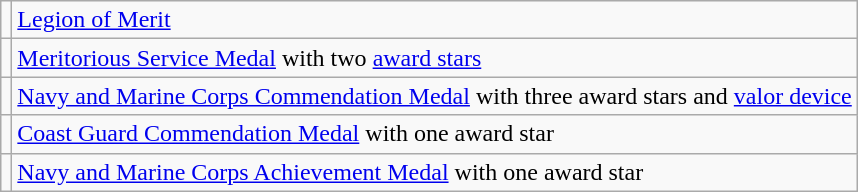<table class="wikitable">
<tr>
<td></td>
<td><a href='#'>Legion of Merit</a></td>
</tr>
<tr>
<td></td>
<td><a href='#'>Meritorious Service Medal</a> with two <a href='#'>award stars</a></td>
</tr>
<tr>
<td></td>
<td><a href='#'>Navy and Marine Corps Commendation Medal</a> with three award stars and <a href='#'>valor device</a></td>
</tr>
<tr>
<td></td>
<td><a href='#'>Coast Guard Commendation Medal</a> with one award star</td>
</tr>
<tr>
<td></td>
<td><a href='#'>Navy and Marine Corps Achievement Medal</a> with one award star</td>
</tr>
</table>
